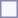<table style="border:1px solid #8888aa; background-color:#f7f8ff; padding:5px; font-size:95%; margin: 0px 12px 12px 0px;">
</table>
